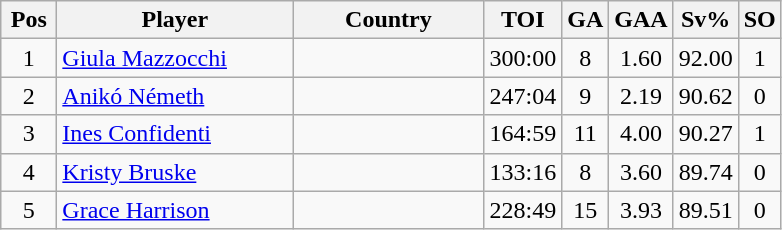<table class="wikitable sortable" style="text-align: center;">
<tr>
<th width=30>Pos</th>
<th width=150>Player</th>
<th width=120>Country</th>
<th width=20>TOI</th>
<th width=20>GA</th>
<th width=20>GAA</th>
<th width=20>Sv%</th>
<th width=20>SO</th>
</tr>
<tr>
<td>1</td>
<td align=left><a href='#'>Giula Mazzocchi</a></td>
<td align=left></td>
<td>300:00</td>
<td>8</td>
<td>1.60</td>
<td>92.00</td>
<td>1</td>
</tr>
<tr>
<td>2</td>
<td align=left><a href='#'>Anikó Németh</a></td>
<td align=left></td>
<td>247:04</td>
<td>9</td>
<td>2.19</td>
<td>90.62</td>
<td>0</td>
</tr>
<tr>
<td>3</td>
<td align=left><a href='#'>Ines Confidenti</a></td>
<td align=left></td>
<td>164:59</td>
<td>11</td>
<td>4.00</td>
<td>90.27</td>
<td>1</td>
</tr>
<tr>
<td>4</td>
<td align=left><a href='#'>Kristy Bruske</a></td>
<td align=left></td>
<td>133:16</td>
<td>8</td>
<td>3.60</td>
<td>89.74</td>
<td>0</td>
</tr>
<tr>
<td>5</td>
<td align=left><a href='#'>Grace Harrison</a></td>
<td align=left></td>
<td>228:49</td>
<td>15</td>
<td>3.93</td>
<td>89.51</td>
<td>0</td>
</tr>
</table>
